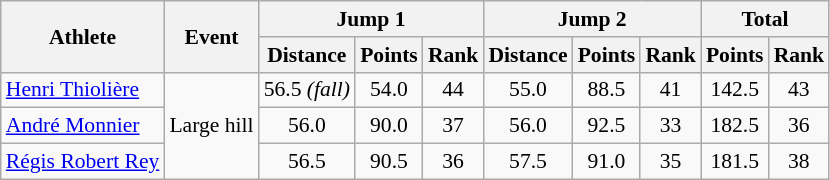<table class="wikitable" style="font-size:90%">
<tr>
<th rowspan="2">Athlete</th>
<th rowspan="2">Event</th>
<th colspan="3">Jump 1</th>
<th colspan="3">Jump 2</th>
<th colspan="2">Total</th>
</tr>
<tr>
<th>Distance</th>
<th>Points</th>
<th>Rank</th>
<th>Distance</th>
<th>Points</th>
<th>Rank</th>
<th>Points</th>
<th>Rank</th>
</tr>
<tr>
<td><a href='#'>Henri Thiolière</a></td>
<td rowspan="4">Large hill</td>
<td align="center">56.5 <em>(fall)</em></td>
<td align="center">54.0</td>
<td align="center">44</td>
<td align="center">55.0</td>
<td align="center">88.5</td>
<td align="center">41</td>
<td align="center">142.5</td>
<td align="center">43</td>
</tr>
<tr>
<td><a href='#'>André Monnier</a></td>
<td align="center">56.0</td>
<td align="center">90.0</td>
<td align="center">37</td>
<td align="center">56.0</td>
<td align="center">92.5</td>
<td align="center">33</td>
<td align="center">182.5</td>
<td align="center">36</td>
</tr>
<tr>
<td><a href='#'>Régis Robert Rey</a></td>
<td align="center">56.5</td>
<td align="center">90.5</td>
<td align="center">36</td>
<td align="center">57.5</td>
<td align="center">91.0</td>
<td align="center">35</td>
<td align="center">181.5</td>
<td align="center">38</td>
</tr>
</table>
